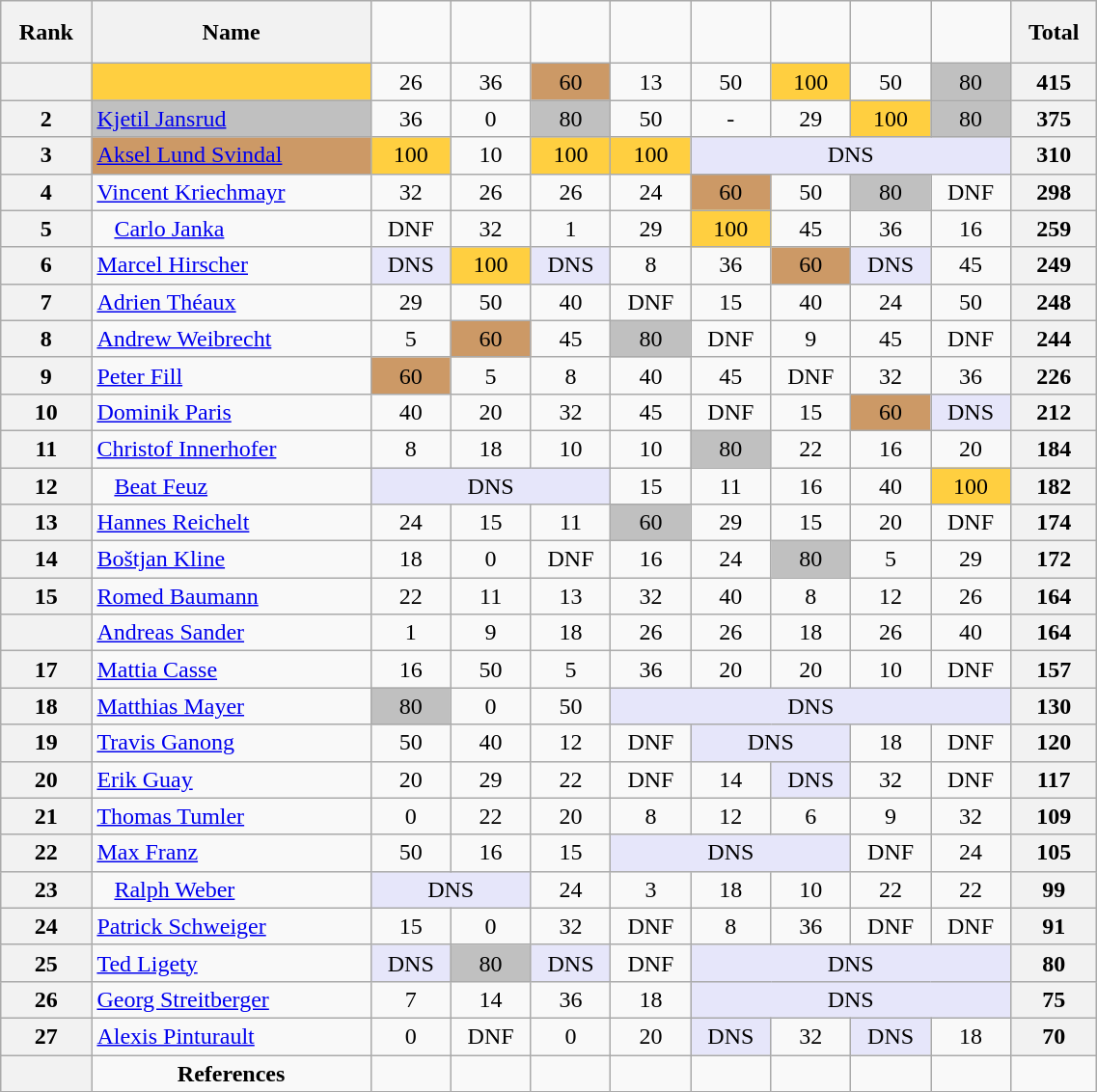<table class="wikitable" width=60% style="font-size:100%; text-align:center;">
<tr>
<th>Rank</th>
<th>Name</th>
<td><br> </td>
<td><br> </td>
<td><br> </td>
<td><br> </td>
<td><br> </td>
<td><br> </td>
<td><br> </td>
<td><br>   </td>
<th>Total</th>
</tr>
<tr>
<th></th>
<td align=left bgcolor=ffcf40></td>
<td>26</td>
<td>36</td>
<td bgcolor=cc9966>60</td>
<td>13</td>
<td>50</td>
<td bgcolor=ffcf40>100</td>
<td>50</td>
<td bgcolor=c0c0c0>80</td>
<th>415</th>
</tr>
<tr>
<th>2</th>
<td align=left bgcolor=c0c0c0> <a href='#'>Kjetil Jansrud</a></td>
<td>36</td>
<td>0</td>
<td bgcolor=c0c0c0>80</td>
<td>50</td>
<td>-</td>
<td>29</td>
<td bgcolor=ffcf40>100</td>
<td bgcolor=c0c0c0>80</td>
<th>375</th>
</tr>
<tr>
<th>3</th>
<td align=left bgcolor=cc9966> <a href='#'>Aksel Lund Svindal</a></td>
<td bgcolor=ffcf40>100</td>
<td>10</td>
<td bgcolor=ffcf40>100</td>
<td bgcolor=ffcf40>100</td>
<td colspan=4 bgcolor=lavender>DNS</td>
<th>310</th>
</tr>
<tr>
<th>4</th>
<td align=left> <a href='#'>Vincent Kriechmayr</a></td>
<td>32</td>
<td>26</td>
<td>26</td>
<td>24</td>
<td bgcolor=cc9966>60</td>
<td>50</td>
<td bgcolor=c0c0c0>80</td>
<td>DNF</td>
<th>298</th>
</tr>
<tr>
<th>5</th>
<td align=left>   <a href='#'>Carlo Janka</a></td>
<td>DNF</td>
<td>32</td>
<td>1</td>
<td>29</td>
<td bgcolor=ffcf40>100</td>
<td>45</td>
<td>36</td>
<td>16</td>
<th>259</th>
</tr>
<tr>
<th>6</th>
<td align=left> <a href='#'>Marcel Hirscher</a></td>
<td bgcolor=lavender>DNS</td>
<td bgcolor=ffcf40>100</td>
<td bgcolor=lavender>DNS</td>
<td>8</td>
<td>36</td>
<td bgcolor=cc9966>60</td>
<td bgcolor=lavender>DNS</td>
<td>45</td>
<th>249</th>
</tr>
<tr>
<th>7</th>
<td align=left> <a href='#'>Adrien Théaux</a></td>
<td>29</td>
<td>50</td>
<td>40</td>
<td>DNF</td>
<td>15</td>
<td>40</td>
<td>24</td>
<td>50</td>
<th>248</th>
</tr>
<tr>
<th>8</th>
<td align=left> <a href='#'>Andrew Weibrecht</a></td>
<td>5</td>
<td bgcolor=cc9966>60</td>
<td>45</td>
<td bgcolor=c0c0c0>80</td>
<td>DNF</td>
<td>9</td>
<td>45</td>
<td>DNF</td>
<th>244</th>
</tr>
<tr>
<th>9</th>
<td align=left> <a href='#'>Peter Fill</a></td>
<td bgcolor=cc9966>60</td>
<td>5</td>
<td>8</td>
<td>40</td>
<td>45</td>
<td>DNF</td>
<td>32</td>
<td>36</td>
<th>226</th>
</tr>
<tr>
<th>10</th>
<td align=left> <a href='#'>Dominik Paris</a></td>
<td>40</td>
<td>20</td>
<td>32</td>
<td>45</td>
<td>DNF</td>
<td>15</td>
<td bgcolor=cc9966>60</td>
<td bgcolor=lavender>DNS</td>
<th>212</th>
</tr>
<tr>
<th>11</th>
<td align=left> <a href='#'>Christof Innerhofer</a></td>
<td>8</td>
<td>18</td>
<td>10</td>
<td>10</td>
<td bgcolor=c0c0c0>80</td>
<td>22</td>
<td>16</td>
<td>20</td>
<th>184</th>
</tr>
<tr>
<th>12</th>
<td align=left>   <a href='#'>Beat Feuz</a></td>
<td colspan=3 bgcolor=lavender>DNS</td>
<td>15</td>
<td>11</td>
<td>16</td>
<td>40</td>
<td bgcolor=ffcf40>100</td>
<th>182</th>
</tr>
<tr>
<th>13</th>
<td align=left> <a href='#'>Hannes Reichelt</a></td>
<td>24</td>
<td>15</td>
<td>11</td>
<td bgcolor=c0c0c0>60</td>
<td>29</td>
<td>15</td>
<td>20</td>
<td>DNF</td>
<th>174</th>
</tr>
<tr>
<th>14</th>
<td align=left> <a href='#'>Boštjan Kline</a></td>
<td>18</td>
<td>0</td>
<td>DNF</td>
<td>16</td>
<td>24</td>
<td bgcolor=c0c0c0>80</td>
<td>5</td>
<td>29</td>
<th>172</th>
</tr>
<tr>
<th>15</th>
<td align=left> <a href='#'>Romed Baumann</a></td>
<td>22</td>
<td>11</td>
<td>13</td>
<td>32</td>
<td>40</td>
<td>8</td>
<td>12</td>
<td>26</td>
<th>164</th>
</tr>
<tr>
<th></th>
<td align=left> <a href='#'>Andreas Sander</a></td>
<td>1</td>
<td>9</td>
<td>18</td>
<td>26</td>
<td>26</td>
<td>18</td>
<td>26</td>
<td>40</td>
<th>164</th>
</tr>
<tr>
<th>17</th>
<td align=left> <a href='#'>Mattia Casse</a></td>
<td>16</td>
<td>50</td>
<td>5</td>
<td>36</td>
<td>20</td>
<td>20</td>
<td>10</td>
<td>DNF</td>
<th>157</th>
</tr>
<tr>
<th>18</th>
<td align=left> <a href='#'>Matthias Mayer</a></td>
<td bgcolor=c0c0c0>80</td>
<td>0</td>
<td>50</td>
<td colspan=5 bgcolor=lavender>DNS</td>
<th>130</th>
</tr>
<tr>
<th>19</th>
<td align=left> <a href='#'>Travis Ganong</a></td>
<td>50</td>
<td>40</td>
<td>12</td>
<td>DNF</td>
<td colspan=2 bgcolor=lavender>DNS</td>
<td>18</td>
<td>DNF</td>
<th>120</th>
</tr>
<tr>
<th>20</th>
<td align=left> <a href='#'>Erik Guay</a></td>
<td>20</td>
<td>29</td>
<td>22</td>
<td>DNF</td>
<td>14</td>
<td bgcolor=lavender>DNS</td>
<td>32</td>
<td>DNF</td>
<th>117</th>
</tr>
<tr>
<th>21</th>
<td align=left> <a href='#'>Thomas Tumler</a></td>
<td>0</td>
<td>22</td>
<td>20</td>
<td>8</td>
<td>12</td>
<td>6</td>
<td>9</td>
<td>32</td>
<th>109</th>
</tr>
<tr>
<th>22</th>
<td align=left> <a href='#'>Max Franz</a></td>
<td>50</td>
<td>16</td>
<td>15</td>
<td colspan=3 bgcolor=lavender>DNS</td>
<td>DNF</td>
<td>24</td>
<th>105</th>
</tr>
<tr>
<th>23</th>
<td align=left>   <a href='#'>Ralph Weber</a></td>
<td colspan=2 bgcolor=lavender>DNS</td>
<td>24</td>
<td>3</td>
<td>18</td>
<td>10</td>
<td>22</td>
<td>22</td>
<th>99</th>
</tr>
<tr>
<th>24</th>
<td align=left> <a href='#'>Patrick Schweiger</a></td>
<td>15</td>
<td>0</td>
<td>32</td>
<td>DNF</td>
<td>8</td>
<td>36</td>
<td>DNF</td>
<td>DNF</td>
<th>91</th>
</tr>
<tr>
<th>25</th>
<td align=left> <a href='#'>Ted Ligety</a></td>
<td bgcolor=lavender>DNS</td>
<td bgcolor=c0c0c0>80</td>
<td bgcolor=lavender>DNS</td>
<td>DNF</td>
<td colspan=4 bgcolor=lavender>DNS</td>
<th>80</th>
</tr>
<tr>
<th>26</th>
<td align=left> <a href='#'>Georg Streitberger</a></td>
<td>7</td>
<td>14</td>
<td>36</td>
<td>18</td>
<td colspan=4 bgcolor=lavender>DNS</td>
<th>75</th>
</tr>
<tr>
<th>27</th>
<td align=left> <a href='#'>Alexis Pinturault</a></td>
<td>0</td>
<td>DNF</td>
<td>0</td>
<td>20</td>
<td bgcolor=lavender>DNS</td>
<td>32</td>
<td bgcolor=lavender>DNS</td>
<td>18</td>
<th>70</th>
</tr>
<tr>
<th></th>
<td align=center><strong>References</strong></td>
<td></td>
<td></td>
<td></td>
<td></td>
<td></td>
<td></td>
<td></td>
<td></td>
</tr>
<tr>
</tr>
</table>
